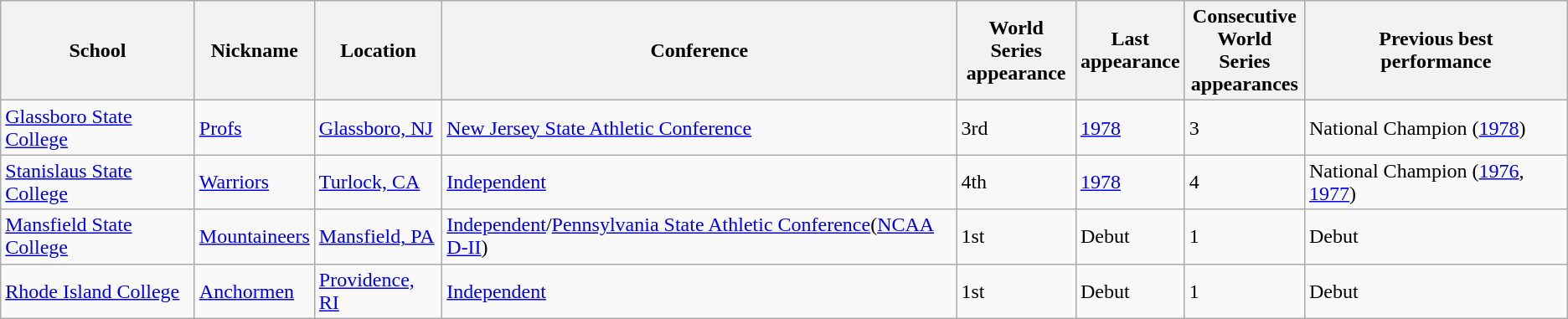<table class="wikitable sortable">
<tr>
<th>School</th>
<th>Nickname</th>
<th>Location</th>
<th>Conference</th>
<th data-sort-type="number">World Series<br>appearance</th>
<th data-sort-type="number">Last<br>appearance</th>
<th>Consecutive<br>World Series<br>appearances</th>
<th>Previous best<br>performance</th>
</tr>
<tr>
<td><a href='#'>Glassboro State College</a></td>
<td><a href='#'>Profs</a></td>
<td><a href='#'>Glassboro, NJ</a></td>
<td><a href='#'>New Jersey State Athletic Conference</a></td>
<td>3rd</td>
<td><a href='#'>1978</a></td>
<td>3</td>
<td>National Champion (<a href='#'>1978</a>)</td>
</tr>
<tr>
<td><a href='#'>Stanislaus State College</a></td>
<td><a href='#'>Warriors</a></td>
<td><a href='#'>Turlock, CA</a></td>
<td><a href='#'>Independent</a></td>
<td>4th</td>
<td><a href='#'>1978</a></td>
<td>4</td>
<td>National Champion (<a href='#'>1976</a>, <a href='#'>1977</a>)</td>
</tr>
<tr>
<td><a href='#'>Mansfield State College</a></td>
<td><a href='#'>Mountaineers</a></td>
<td><a href='#'>Mansfield, PA</a></td>
<td><a href='#'>Independent</a>/<a href='#'>Pennsylvania State Athletic Conference</a>(<a href='#'>NCAA D-II</a>)</td>
<td>1st</td>
<td>Debut</td>
<td>1</td>
<td>Debut</td>
</tr>
<tr>
<td><a href='#'>Rhode Island College</a></td>
<td><a href='#'>Anchormen</a></td>
<td><a href='#'>Providence, RI</a></td>
<td><a href='#'>Independent</a></td>
<td>1st</td>
<td>Debut</td>
<td>1</td>
<td>Debut</td>
</tr>
</table>
